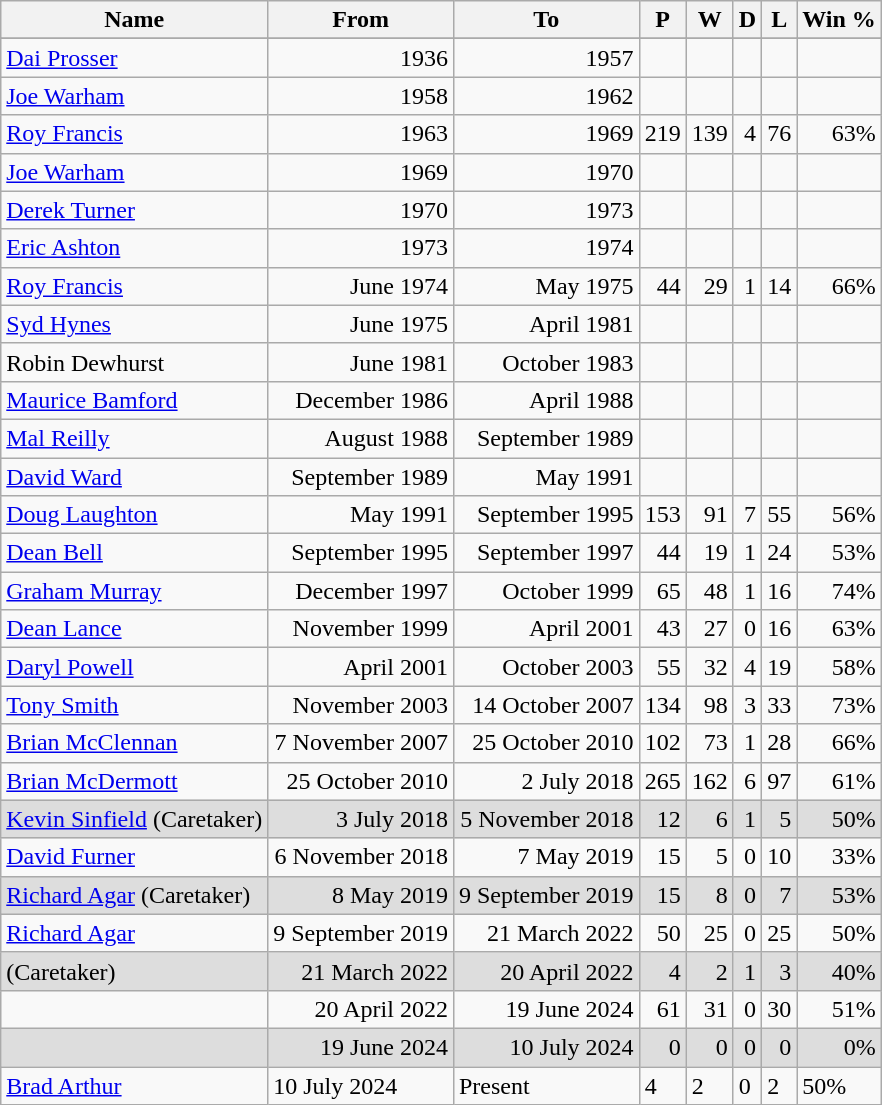<table class="wikitable sortable" border="1">
<tr>
<th>Name</th>
<th>From</th>
<th>To</th>
<th>P</th>
<th>W</th>
<th>D</th>
<th>L</th>
<th>Win %</th>
</tr>
<tr>
</tr>
<tr>
<td> <a href='#'>Dai Prosser</a></td>
<td align=right>1936</td>
<td align=right>1957</td>
<td align=right></td>
<td align=right></td>
<td align=right></td>
<td align=right></td>
<td align=right></td>
</tr>
<tr>
<td> <a href='#'>Joe Warham</a></td>
<td align=right>1958</td>
<td align=right>1962</td>
<td align=right></td>
<td align=right></td>
<td align=right></td>
<td align=right></td>
<td align=right></td>
</tr>
<tr>
<td> <a href='#'>Roy Francis</a></td>
<td align=right>1963</td>
<td align=right>1969</td>
<td align=right>219</td>
<td align=right>139</td>
<td align=right>4</td>
<td align=right>76</td>
<td align=right>63%</td>
</tr>
<tr>
<td> <a href='#'>Joe Warham</a></td>
<td align=right>1969</td>
<td align=right>1970</td>
<td align=right></td>
<td align=right></td>
<td align=right></td>
<td align=right></td>
<td align=right></td>
</tr>
<tr>
<td> <a href='#'>Derek Turner</a></td>
<td align=right>1970</td>
<td align=right>1973</td>
<td align=right></td>
<td align=right></td>
<td align=right></td>
<td align=right></td>
<td align=right></td>
</tr>
<tr>
<td> <a href='#'>Eric Ashton</a></td>
<td align=right>1973</td>
<td align=right>1974</td>
<td align=right></td>
<td align=right></td>
<td align=right></td>
<td align=right></td>
<td align=right></td>
</tr>
<tr>
<td> <a href='#'>Roy Francis</a></td>
<td align=right>June 1974</td>
<td align=right>May 1975</td>
<td align=right>44</td>
<td align=right>29</td>
<td align=right>1</td>
<td align=right>14</td>
<td align=right>66%</td>
</tr>
<tr>
<td> <a href='#'>Syd Hynes</a></td>
<td align=right>June 1975</td>
<td align=right>April 1981</td>
<td align=right></td>
<td align=right></td>
<td align=right></td>
<td align=right></td>
<td align=right></td>
</tr>
<tr>
<td> Robin Dewhurst</td>
<td align=right>June 1981</td>
<td align=right>October 1983</td>
<td align=right></td>
<td align=right></td>
<td align=right></td>
<td align=right></td>
<td align=right></td>
</tr>
<tr>
<td> <a href='#'>Maurice Bamford</a></td>
<td align=right>December 1986</td>
<td align=right>April 1988</td>
<td align=right></td>
<td align=right></td>
<td align=right></td>
<td align=right></td>
<td align=right></td>
</tr>
<tr>
<td> <a href='#'>Mal Reilly</a></td>
<td align=right>August 1988</td>
<td align=right>September 1989</td>
<td align=right></td>
<td align=right></td>
<td align=right></td>
<td align=right></td>
<td align=right></td>
</tr>
<tr>
<td> <a href='#'>David Ward</a></td>
<td align=right>September 1989</td>
<td align=right>May 1991</td>
<td align=right></td>
<td align=right></td>
<td align=right></td>
<td align=right></td>
<td align=right></td>
</tr>
<tr>
<td> <a href='#'>Doug Laughton</a></td>
<td align=right>May 1991</td>
<td align=right>September 1995</td>
<td align=right>153</td>
<td align=right>91</td>
<td align=right>7</td>
<td align=right>55</td>
<td align=right>56%</td>
</tr>
<tr>
<td> <a href='#'>Dean Bell</a></td>
<td align=right>September 1995</td>
<td align=right>September 1997</td>
<td align=right>44</td>
<td align=right>19</td>
<td align=right>1</td>
<td align=right>24</td>
<td align=right>53%</td>
</tr>
<tr>
<td> <a href='#'>Graham Murray</a></td>
<td align=right>December 1997</td>
<td align=right>October 1999</td>
<td align=right>65</td>
<td align=right>48</td>
<td align=right>1</td>
<td align=right>16</td>
<td align=right>74%</td>
</tr>
<tr>
<td> <a href='#'>Dean Lance</a></td>
<td align=right>November 1999</td>
<td align=right>April 2001</td>
<td align=right>43</td>
<td align=right>27</td>
<td align=right>0</td>
<td align=right>16</td>
<td align=right>63%</td>
</tr>
<tr>
<td> <a href='#'>Daryl Powell</a></td>
<td align=right>April 2001</td>
<td align=right>October 2003</td>
<td align=right>55</td>
<td align=right>32</td>
<td align=right>4</td>
<td align=right>19</td>
<td align=right>58%</td>
</tr>
<tr>
<td> <a href='#'>Tony Smith</a></td>
<td align=right>November 2003</td>
<td align=right>14 October 2007</td>
<td align=right>134</td>
<td align=right>98</td>
<td align=right>3</td>
<td align=right>33</td>
<td align=right>73%</td>
</tr>
<tr>
<td> <a href='#'>Brian McClennan</a></td>
<td align=right>7 November 2007</td>
<td align=right>25 October 2010</td>
<td align=right>102</td>
<td align=right>73</td>
<td align=right>1</td>
<td align=right>28</td>
<td align=right>66%</td>
</tr>
<tr>
<td> <a href='#'>Brian McDermott</a></td>
<td align=right>25 October 2010</td>
<td align=right>2 July 2018</td>
<td align=right>265</td>
<td align=right>162</td>
<td align=right>6</td>
<td align=right>97</td>
<td align=right>61%</td>
</tr>
<tr style="background:#DDDDDD">
<td> <a href='#'>Kevin Sinfield</a> (Caretaker)</td>
<td align=right>3 July 2018</td>
<td align=right>5 November 2018</td>
<td align=right>12</td>
<td align=right>6</td>
<td align=right>1</td>
<td align=right>5</td>
<td align=right>50%</td>
</tr>
<tr>
<td> <a href='#'>David Furner</a></td>
<td align=right>6 November 2018</td>
<td align=right>7 May 2019</td>
<td align=right>15</td>
<td align=right>5</td>
<td align=right>0</td>
<td align=right>10</td>
<td align=right>33%</td>
</tr>
<tr style="background:#DDDDDD">
<td> <a href='#'>Richard Agar</a> (Caretaker)</td>
<td align=right>8 May 2019</td>
<td align=right>9 September 2019</td>
<td align=right>15</td>
<td align=right>8</td>
<td align=right>0</td>
<td align=right>7</td>
<td align=right>53%</td>
</tr>
<tr>
<td> <a href='#'>Richard Agar</a></td>
<td align=right>9 September 2019</td>
<td align=right>21 March 2022</td>
<td align=right>50</td>
<td align=right>25</td>
<td align=right>0</td>
<td align=right>25</td>
<td align=right>50%</td>
</tr>
<tr style="background:#DDDDDD">
<td> (Caretaker)</td>
<td align=right>21 March 2022</td>
<td align=right>20 April 2022</td>
<td align=right>4</td>
<td align=right>2</td>
<td align=right>1</td>
<td align=right>3</td>
<td align=right>40%</td>
</tr>
<tr>
<td></td>
<td align=right>20 April 2022</td>
<td align=right>19 June 2024</td>
<td align=right>61</td>
<td align=right>31</td>
<td align=right>0</td>
<td align=right>30</td>
<td align=right>51%</td>
</tr>
<tr style="background:#DDDDDD">
<td></td>
<td align=right>19 June 2024</td>
<td align=right>10 July 2024</td>
<td align=right>0</td>
<td align=right>0</td>
<td align=right>0</td>
<td align=right>0</td>
<td align=right>0%</td>
</tr>
<tr>
<td> <a href='#'>Brad Arthur</a></td>
<td>10 July 2024</td>
<td>Present</td>
<td>4</td>
<td>2</td>
<td>0</td>
<td>2</td>
<td>50%</td>
</tr>
</table>
